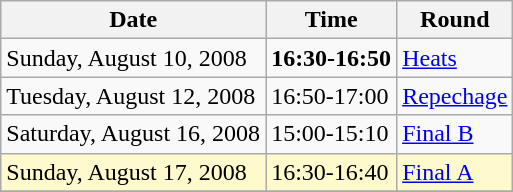<table class="wikitable">
<tr>
<th>Date</th>
<th>Time</th>
<th>Round</th>
</tr>
<tr>
<td>Sunday, August 10, 2008</td>
<td><strong>16:30-16:50<em></td>
<td></strong><a href='#'>Heats</a><strong></td>
</tr>
<tr>
<td>Tuesday, August 12, 2008</td>
<td></strong>16:50-17:00<strong></td>
<td></strong> <a href='#'>Repechage</a><strong></td>
</tr>
<tr>
<td>Saturday, August 16, 2008</td>
<td></strong>15:00-15:10<strong></td>
<td></strong> <a href='#'>Final B</a><strong></td>
</tr>
<tr>
<td style=background:lemonchiffon>Sunday, August 17, 2008</td>
<td style=background:lemonchiffon></strong>16:30-16:40<strong></td>
<td style=background:lemonchiffon></strong>  <a href='#'>Final A</a><strong></td>
</tr>
<tr>
</tr>
</table>
